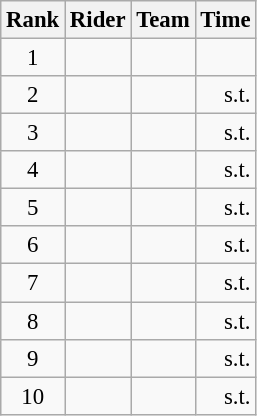<table class="wikitable" style="font-size:95%;">
<tr>
<th>Rank</th>
<th>Rider</th>
<th>Team</th>
<th>Time</th>
</tr>
<tr>
<td align=center>1</td>
<td></td>
<td></td>
<td align="right"></td>
</tr>
<tr>
<td align=center>2</td>
<td></td>
<td></td>
<td align="right">s.t.</td>
</tr>
<tr>
<td align=center>3</td>
<td></td>
<td></td>
<td align="right">s.t.</td>
</tr>
<tr>
<td align=center>4</td>
<td></td>
<td></td>
<td align="right">s.t.</td>
</tr>
<tr>
<td align=center>5</td>
<td></td>
<td></td>
<td align="right">s.t.</td>
</tr>
<tr>
<td align=center>6</td>
<td></td>
<td></td>
<td align="right">s.t.</td>
</tr>
<tr>
<td align=center>7</td>
<td></td>
<td></td>
<td align="right">s.t.</td>
</tr>
<tr>
<td align=center>8</td>
<td></td>
<td></td>
<td align="right">s.t.</td>
</tr>
<tr>
<td align=center>9</td>
<td></td>
<td></td>
<td align="right">s.t.</td>
</tr>
<tr>
<td align=center>10</td>
<td></td>
<td></td>
<td align="right">s.t.</td>
</tr>
</table>
